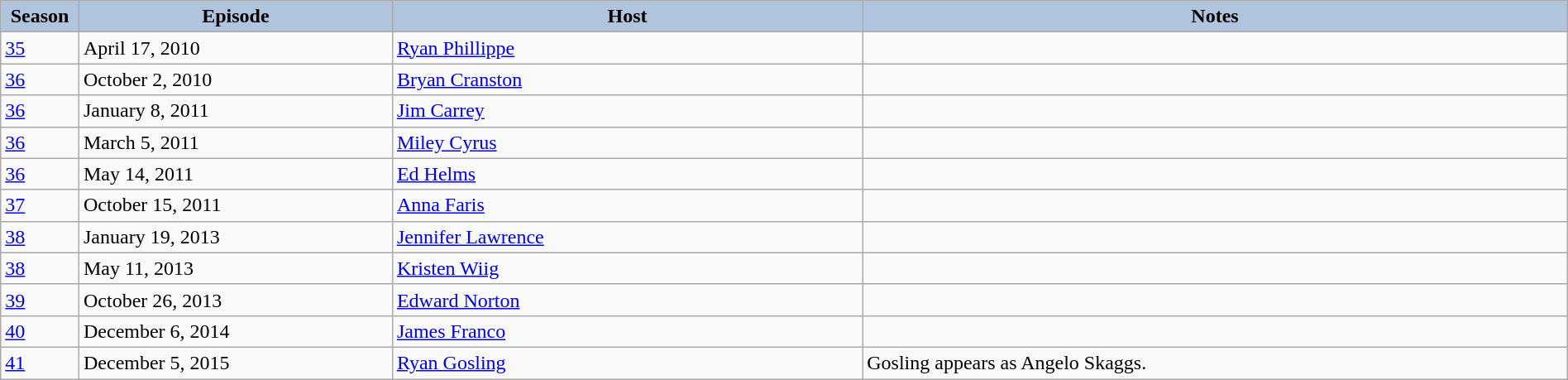<table class="wikitable" style="width:100%;">
<tr>
<th style="background:#B0C4DE;" width="5%">Season</th>
<th style="background:#B0C4DE;" width="20%">Episode</th>
<th style="background:#B0C4DE;" width="30%">Host</th>
<th style="background:#B0C4DE;" width="45%">Notes</th>
</tr>
<tr>
<td><a href='#'>35</a></td>
<td>April 17, 2010</td>
<td><a href='#'>Ryan Phillippe</a></td>
<td></td>
</tr>
<tr>
<td><a href='#'>36</a></td>
<td>October 2, 2010</td>
<td><a href='#'>Bryan Cranston</a></td>
<td></td>
</tr>
<tr>
<td><a href='#'>36</a></td>
<td>January 8, 2011</td>
<td><a href='#'>Jim Carrey</a></td>
<td></td>
</tr>
<tr>
<td><a href='#'>36</a></td>
<td>March 5, 2011</td>
<td><a href='#'>Miley Cyrus</a></td>
<td></td>
</tr>
<tr>
<td><a href='#'>36</a></td>
<td>May 14, 2011</td>
<td><a href='#'>Ed Helms</a></td>
<td></td>
</tr>
<tr>
<td><a href='#'>37</a></td>
<td>October 15, 2011</td>
<td><a href='#'>Anna Faris</a></td>
<td></td>
</tr>
<tr>
<td><a href='#'>38</a></td>
<td>January 19, 2013</td>
<td><a href='#'>Jennifer Lawrence</a></td>
<td></td>
</tr>
<tr>
<td><a href='#'>38</a></td>
<td>May 11, 2013</td>
<td><a href='#'>Kristen Wiig</a></td>
<td></td>
</tr>
<tr>
<td><a href='#'>39</a></td>
<td>October 26, 2013</td>
<td><a href='#'>Edward Norton</a></td>
<td></td>
</tr>
<tr>
<td><a href='#'>40</a></td>
<td>December 6, 2014</td>
<td><a href='#'>James Franco</a></td>
<td></td>
</tr>
<tr>
<td><a href='#'>41</a></td>
<td>December 5, 2015</td>
<td><a href='#'>Ryan Gosling</a></td>
<td>Gosling appears as Angelo Skaggs.</td>
</tr>
</table>
